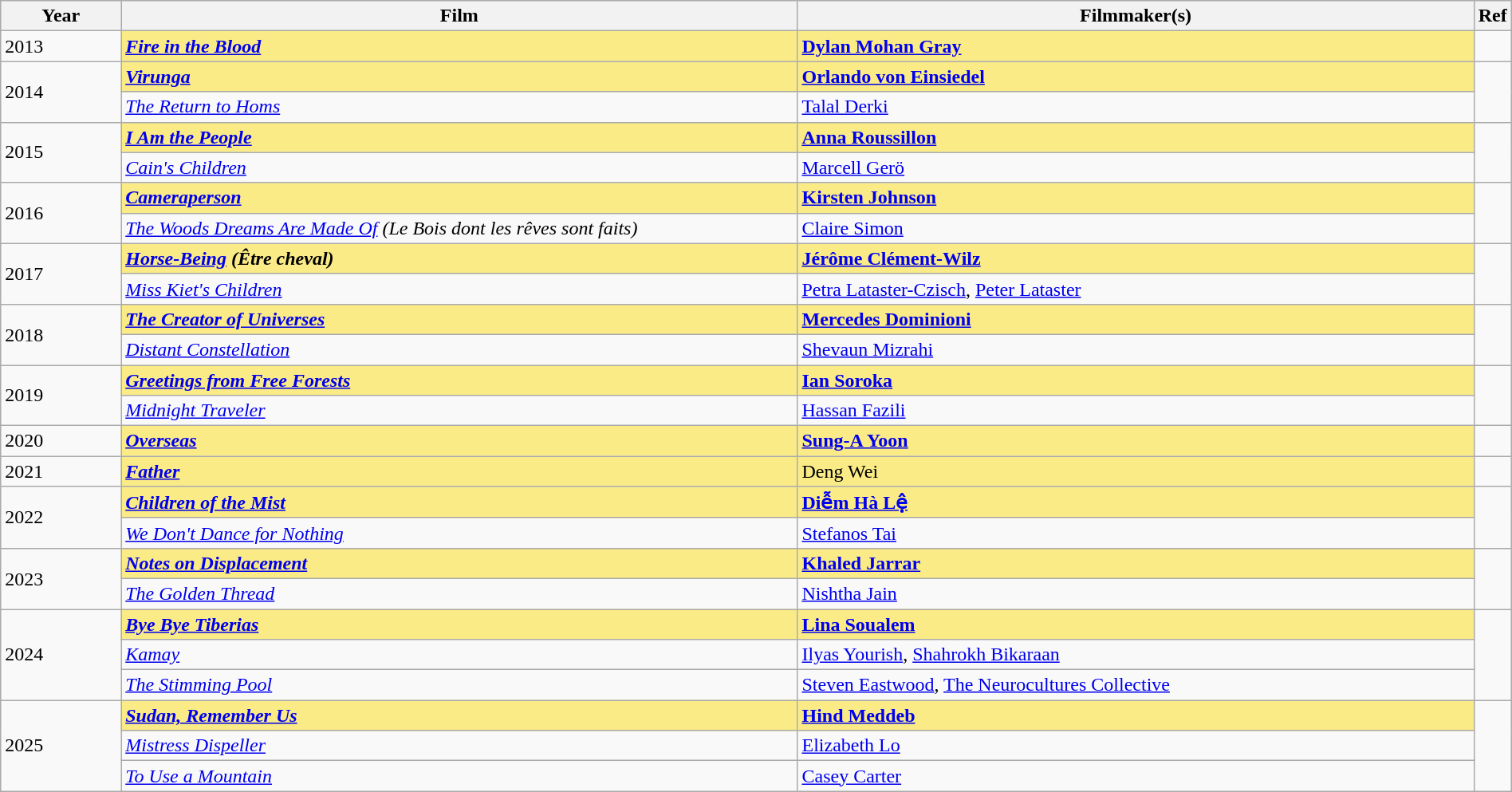<table class = "wikitable sortable" width=100%>
<tr>
<th style="width:8%;">Year</th>
<th style="width:45%;">Film</th>
<th style="width:45%;">Filmmaker(s)</th>
<th style="width:2%;">Ref</th>
</tr>
<tr>
<td>2013</td>
<td style="background:#FAEB86;"><strong><em><a href='#'>Fire in the Blood</a></em></strong></td>
<td style="background:#FAEB86;"><strong><a href='#'>Dylan Mohan Gray</a></strong></td>
<td></td>
</tr>
<tr>
<td rowspan=2>2014</td>
<td style="background:#FAEB86;"><strong><em><a href='#'>Virunga</a></em></strong></td>
<td style="background:#FAEB86;"><strong><a href='#'>Orlando von Einsiedel</a></strong></td>
<td rowspan=2></td>
</tr>
<tr>
<td><em><a href='#'>The Return to Homs</a></em></td>
<td><a href='#'>Talal Derki</a></td>
</tr>
<tr>
<td rowspan=2>2015</td>
<td style="background:#FAEB86;"><strong><em><a href='#'>I Am the People</a></em></strong></td>
<td style="background:#FAEB86;"><strong><a href='#'>Anna Roussillon</a></strong></td>
<td rowspan=2></td>
</tr>
<tr>
<td><em><a href='#'>Cain's Children</a></em></td>
<td><a href='#'>Marcell Gerö</a></td>
</tr>
<tr>
<td rowspan=2>2016</td>
<td style="background:#FAEB86;"><strong><em><a href='#'>Cameraperson</a></em></strong></td>
<td style="background:#FAEB86;"><strong><a href='#'>Kirsten Johnson</a></strong></td>
<td rowspan=2></td>
</tr>
<tr>
<td><em><a href='#'>The Woods Dreams Are Made Of</a> (Le Bois dont les rêves sont faits)</em></td>
<td><a href='#'>Claire Simon</a></td>
</tr>
<tr>
<td rowspan=2>2017</td>
<td style="background:#FAEB86;"><strong><em><a href='#'>Horse-Being</a> (Être cheval)</em></strong></td>
<td style="background:#FAEB86;"><strong><a href='#'>Jérôme Clément-Wilz</a></strong></td>
<td rowspan=2></td>
</tr>
<tr>
<td><em><a href='#'>Miss Kiet's Children</a></em></td>
<td><a href='#'>Petra Lataster-Czisch</a>, <a href='#'>Peter Lataster</a></td>
</tr>
<tr>
<td rowspan=2>2018</td>
<td style="background:#FAEB86;"><strong><em><a href='#'>The Creator of Universes</a></em></strong></td>
<td style="background:#FAEB86;"><strong><a href='#'>Mercedes Dominioni</a></strong></td>
<td rowspan=2></td>
</tr>
<tr>
<td><em><a href='#'>Distant Constellation</a></em></td>
<td><a href='#'>Shevaun Mizrahi</a></td>
</tr>
<tr>
<td rowspan=2>2019</td>
<td style="background:#FAEB86;"><strong><em><a href='#'>Greetings from Free Forests</a></em></strong></td>
<td style="background:#FAEB86;"><strong><a href='#'>Ian Soroka</a></strong></td>
<td rowspan=2></td>
</tr>
<tr>
<td><em><a href='#'>Midnight Traveler</a></em></td>
<td><a href='#'>Hassan Fazili</a></td>
</tr>
<tr>
<td>2020</td>
<td style="background:#FAEB86;"><strong><em><a href='#'>Overseas</a></em></strong></td>
<td style="background:#FAEB86;"><strong><a href='#'>Sung-A Yoon</a></strong></td>
<td></td>
</tr>
<tr>
<td>2021</td>
<td style="background:#FAEB86;"><strong><em><a href='#'>Father</a></em></strong></td>
<td style="background:#FAEB86;">Deng Wei</td>
<td></td>
</tr>
<tr>
<td rowspan=2>2022</td>
<td style="background:#FAEB86;"><strong><em><a href='#'>Children of the Mist</a></em></strong></td>
<td style="background:#FAEB86;"><strong><a href='#'>Diễm Hà Lệ</a></strong></td>
<td rowspan=2></td>
</tr>
<tr>
<td><em><a href='#'>We Don't Dance for Nothing</a></em></td>
<td><a href='#'>Stefanos Tai</a></td>
</tr>
<tr>
<td rowspan=2>2023</td>
<td style="background:#FAEB86;"><strong><em><a href='#'>Notes on Displacement</a></em></strong></td>
<td style="background:#FAEB86;"><strong><a href='#'>Khaled Jarrar</a></strong></td>
<td rowspan=2></td>
</tr>
<tr>
<td><em><a href='#'>The Golden Thread</a></em></td>
<td><a href='#'>Nishtha Jain</a></td>
</tr>
<tr>
<td rowspan=3>2024</td>
<td style="background:#FAEB86;"><strong><em><a href='#'>Bye Bye Tiberias</a></em></strong></td>
<td style="background:#FAEB86;"><strong><a href='#'>Lina Soualem</a></strong></td>
<td rowspan=3></td>
</tr>
<tr>
<td><em><a href='#'>Kamay</a></em></td>
<td><a href='#'>Ilyas Yourish</a>, <a href='#'>Shahrokh Bikaraan</a></td>
</tr>
<tr>
<td><em><a href='#'>The Stimming Pool</a></em></td>
<td><a href='#'>Steven Eastwood</a>, <a href='#'>The Neurocultures Collective</a></td>
</tr>
<tr>
<td rowspan=3>2025</td>
<td style="background:#FAEB86;"><strong><em><a href='#'>Sudan, Remember Us</a></em></strong></td>
<td style="background:#FAEB86;"><strong><a href='#'>Hind Meddeb</a></strong></td>
<td rowspan=3></td>
</tr>
<tr>
<td><em><a href='#'>Mistress Dispeller</a></em></td>
<td><a href='#'>Elizabeth Lo</a></td>
</tr>
<tr>
<td><em><a href='#'>To Use a Mountain</a></em></td>
<td><a href='#'>Casey Carter</a></td>
</tr>
</table>
